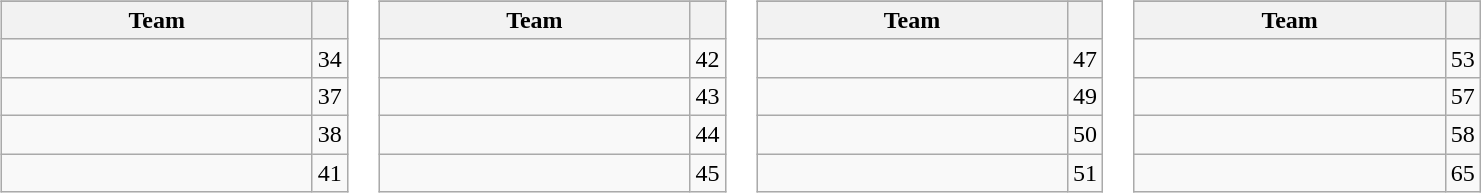<table>
<tr valign=top>
<td><br><table class="wikitable">
<tr>
</tr>
<tr>
<th width=200>Team</th>
<th></th>
</tr>
<tr>
<td></td>
<td align=center>34</td>
</tr>
<tr>
<td></td>
<td align=center>37</td>
</tr>
<tr>
<td></td>
<td align=center>38</td>
</tr>
<tr>
<td></td>
<td align=center>41</td>
</tr>
</table>
</td>
<td><br><table class="wikitable">
<tr>
</tr>
<tr>
<th width=200>Team</th>
<th></th>
</tr>
<tr>
<td></td>
<td align=center>42</td>
</tr>
<tr>
<td></td>
<td align=center>43</td>
</tr>
<tr>
<td></td>
<td align=center>44</td>
</tr>
<tr>
<td></td>
<td align=center>45</td>
</tr>
</table>
</td>
<td><br><table class="wikitable">
<tr>
</tr>
<tr>
<th width=200>Team</th>
<th></th>
</tr>
<tr>
<td></td>
<td align=center>47</td>
</tr>
<tr>
<td></td>
<td align=center>49</td>
</tr>
<tr>
<td></td>
<td align=center>50</td>
</tr>
<tr>
<td></td>
<td align=center>51</td>
</tr>
</table>
</td>
<td><br><table class="wikitable">
<tr>
</tr>
<tr>
<th width=200>Team</th>
<th></th>
</tr>
<tr>
<td></td>
<td align=center>53</td>
</tr>
<tr>
<td></td>
<td align=center>57</td>
</tr>
<tr>
<td></td>
<td align=center>58</td>
</tr>
<tr>
<td></td>
<td align=center>65</td>
</tr>
</table>
</td>
</tr>
</table>
